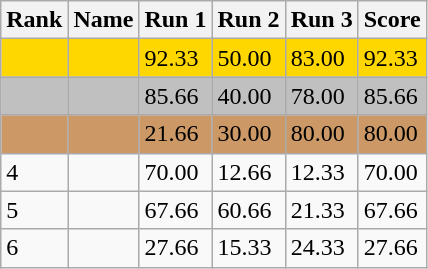<table class="wikitable">
<tr>
<th>Rank</th>
<th>Name</th>
<th>Run 1</th>
<th>Run 2</th>
<th>Run 3</th>
<th>Score</th>
</tr>
<tr style="background:gold;">
<td></td>
<td></td>
<td>92.33</td>
<td>50.00</td>
<td>83.00</td>
<td>92.33</td>
</tr>
<tr style="background:silver;">
<td></td>
<td></td>
<td>85.66</td>
<td>40.00</td>
<td>78.00</td>
<td>85.66</td>
</tr>
<tr style="background:#CC9966;">
<td></td>
<td></td>
<td>21.66</td>
<td>30.00</td>
<td>80.00</td>
<td>80.00</td>
</tr>
<tr>
<td>4</td>
<td></td>
<td>70.00</td>
<td>12.66</td>
<td>12.33</td>
<td>70.00</td>
</tr>
<tr>
<td>5</td>
<td></td>
<td>67.66</td>
<td>60.66</td>
<td>21.33</td>
<td>67.66</td>
</tr>
<tr>
<td>6</td>
<td></td>
<td>27.66</td>
<td>15.33</td>
<td>24.33</td>
<td>27.66</td>
</tr>
</table>
